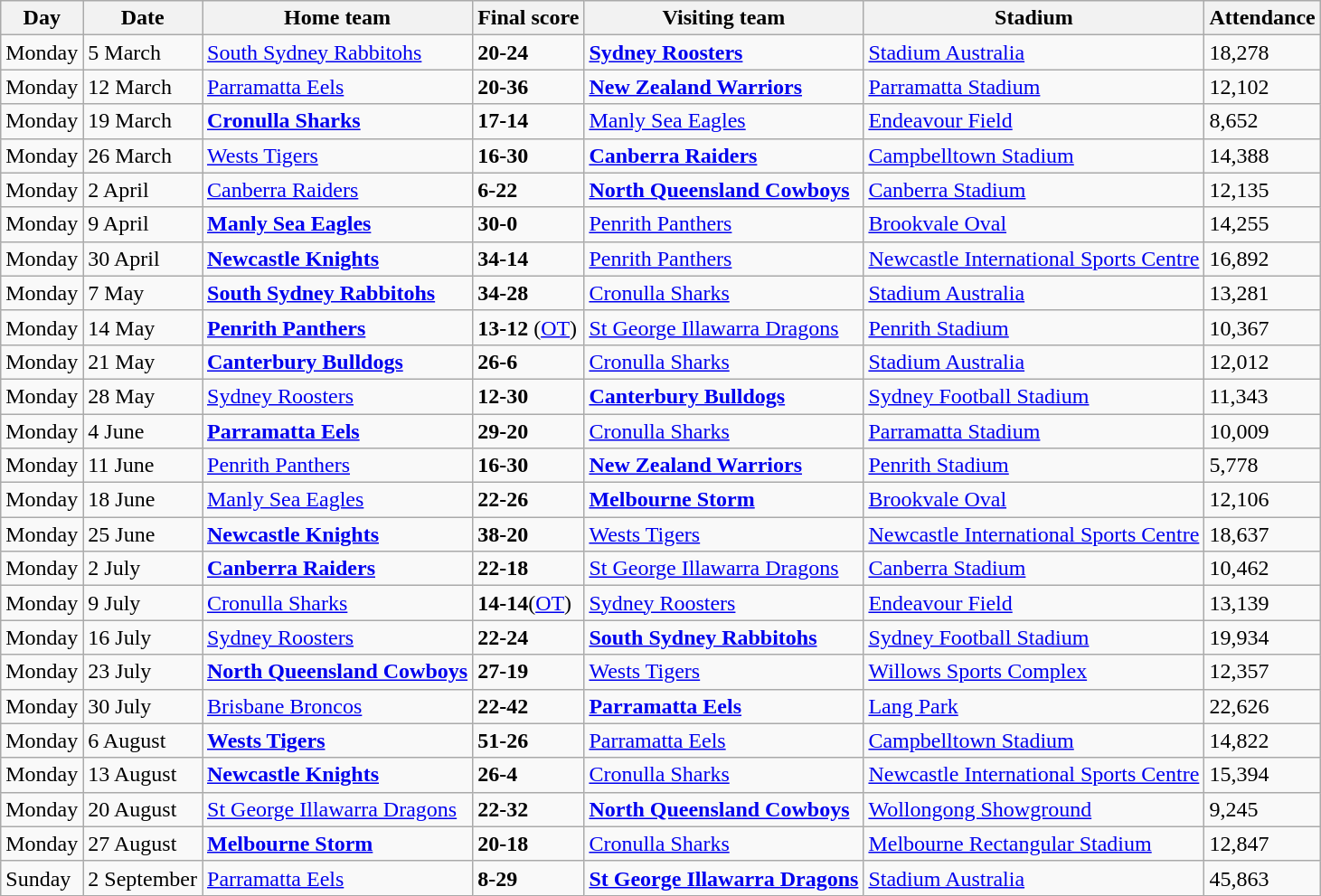<table class="wikitable">
<tr>
<th>Day</th>
<th>Date</th>
<th>Home team</th>
<th>Final score</th>
<th>Visiting team</th>
<th>Stadium</th>
<th>Attendance</th>
</tr>
<tr>
<td>Monday</td>
<td>5 March</td>
<td> <a href='#'>South Sydney Rabbitohs</a></td>
<td><strong>20-24</strong></td>
<td> <strong><a href='#'>Sydney Roosters</a></strong></td>
<td><a href='#'>Stadium Australia</a></td>
<td>18,278</td>
</tr>
<tr>
<td>Monday</td>
<td>12 March</td>
<td> <a href='#'>Parramatta Eels</a></td>
<td><strong>20-36</strong></td>
<td> <strong><a href='#'>New Zealand Warriors</a></strong></td>
<td><a href='#'>Parramatta Stadium</a></td>
<td>12,102</td>
</tr>
<tr>
<td>Monday</td>
<td>19 March</td>
<td> <strong><a href='#'>Cronulla Sharks</a></strong></td>
<td><strong>17-14</strong></td>
<td> <a href='#'>Manly Sea Eagles</a></td>
<td><a href='#'>Endeavour Field</a></td>
<td>8,652</td>
</tr>
<tr>
<td>Monday</td>
<td>26 March</td>
<td> <a href='#'>Wests Tigers</a></td>
<td><strong>16-30</strong></td>
<td> <strong><a href='#'>Canberra Raiders</a></strong></td>
<td><a href='#'>Campbelltown Stadium</a></td>
<td>14,388</td>
</tr>
<tr>
<td>Monday</td>
<td>2 April</td>
<td> <a href='#'>Canberra Raiders</a></td>
<td><strong>6-22</strong></td>
<td> <strong><a href='#'>North Queensland Cowboys</a></strong></td>
<td><a href='#'>Canberra Stadium</a></td>
<td>12,135</td>
</tr>
<tr>
<td>Monday</td>
<td>9 April</td>
<td> <strong><a href='#'>Manly Sea Eagles</a></strong></td>
<td><strong>30-0</strong></td>
<td> <a href='#'>Penrith Panthers</a></td>
<td><a href='#'>Brookvale Oval</a></td>
<td>14,255</td>
</tr>
<tr>
<td>Monday</td>
<td>30 April</td>
<td> <strong><a href='#'>Newcastle Knights</a></strong></td>
<td><strong>34-14</strong></td>
<td> <a href='#'>Penrith Panthers</a></td>
<td><a href='#'>Newcastle International Sports Centre</a></td>
<td>16,892</td>
</tr>
<tr>
<td>Monday</td>
<td>7 May</td>
<td> <strong><a href='#'>South Sydney Rabbitohs</a></strong></td>
<td><strong>34-28</strong></td>
<td> <a href='#'>Cronulla Sharks</a></td>
<td><a href='#'>Stadium Australia</a></td>
<td>13,281</td>
</tr>
<tr>
<td>Monday</td>
<td>14 May</td>
<td> <strong><a href='#'>Penrith Panthers</a></strong></td>
<td><strong>13-12</strong> (<a href='#'>OT</a>)</td>
<td> <a href='#'>St George Illawarra Dragons</a></td>
<td><a href='#'>Penrith Stadium</a></td>
<td>10,367</td>
</tr>
<tr>
<td>Monday</td>
<td>21 May</td>
<td> <strong><a href='#'>Canterbury Bulldogs</a></strong></td>
<td><strong>26-6</strong></td>
<td> <a href='#'>Cronulla Sharks</a></td>
<td><a href='#'>Stadium Australia</a></td>
<td>12,012</td>
</tr>
<tr>
<td>Monday</td>
<td>28 May</td>
<td> <a href='#'>Sydney Roosters</a></td>
<td><strong>12-30</strong></td>
<td> <strong><a href='#'>Canterbury Bulldogs</a></strong></td>
<td><a href='#'>Sydney Football Stadium</a></td>
<td>11,343</td>
</tr>
<tr>
<td>Monday</td>
<td>4 June</td>
<td> <strong><a href='#'>Parramatta Eels</a></strong></td>
<td><strong>29-20</strong></td>
<td> <a href='#'>Cronulla Sharks</a></td>
<td><a href='#'>Parramatta Stadium</a></td>
<td>10,009</td>
</tr>
<tr>
<td>Monday</td>
<td>11 June</td>
<td> <a href='#'>Penrith Panthers</a></td>
<td><strong>16-30</strong></td>
<td> <strong><a href='#'>New Zealand Warriors</a></strong></td>
<td><a href='#'>Penrith Stadium</a></td>
<td>5,778</td>
</tr>
<tr>
<td>Monday</td>
<td>18 June</td>
<td> <a href='#'>Manly Sea Eagles</a></td>
<td><strong>22-26</strong></td>
<td> <strong><a href='#'>Melbourne Storm</a></strong></td>
<td><a href='#'>Brookvale Oval</a></td>
<td>12,106</td>
</tr>
<tr>
<td>Monday</td>
<td>25 June</td>
<td> <strong><a href='#'>Newcastle Knights</a></strong></td>
<td><strong>38-20</strong></td>
<td> <a href='#'>Wests Tigers</a></td>
<td><a href='#'>Newcastle International Sports Centre</a></td>
<td>18,637</td>
</tr>
<tr>
<td>Monday</td>
<td>2 July</td>
<td> <strong><a href='#'>Canberra Raiders</a></strong></td>
<td><strong>22-18</strong></td>
<td> <a href='#'>St George Illawarra Dragons</a></td>
<td><a href='#'>Canberra Stadium</a></td>
<td>10,462</td>
</tr>
<tr>
<td>Monday</td>
<td>9 July</td>
<td> <a href='#'>Cronulla Sharks</a></td>
<td><strong>14-14</strong>(<a href='#'>OT</a>)</td>
<td> <a href='#'>Sydney Roosters</a></td>
<td><a href='#'>Endeavour Field</a></td>
<td>13,139</td>
</tr>
<tr>
<td>Monday</td>
<td>16 July</td>
<td> <a href='#'>Sydney Roosters</a></td>
<td><strong>22-24</strong></td>
<td> <strong><a href='#'>South Sydney Rabbitohs</a></strong></td>
<td><a href='#'>Sydney Football Stadium</a></td>
<td>19,934</td>
</tr>
<tr>
<td>Monday</td>
<td>23 July</td>
<td> <strong><a href='#'>North Queensland Cowboys</a></strong></td>
<td><strong>27-19</strong></td>
<td> <a href='#'>Wests Tigers</a></td>
<td><a href='#'>Willows Sports Complex</a></td>
<td>12,357</td>
</tr>
<tr>
<td>Monday</td>
<td>30 July</td>
<td> <a href='#'>Brisbane Broncos</a></td>
<td><strong>22-42</strong></td>
<td> <strong><a href='#'>Parramatta Eels</a></strong></td>
<td><a href='#'>Lang Park</a></td>
<td>22,626</td>
</tr>
<tr>
<td>Monday</td>
<td>6 August</td>
<td> <strong><a href='#'>Wests Tigers</a></strong></td>
<td><strong>51-26</strong></td>
<td> <a href='#'>Parramatta Eels</a></td>
<td><a href='#'>Campbelltown Stadium</a></td>
<td>14,822</td>
</tr>
<tr>
<td>Monday</td>
<td>13 August</td>
<td> <strong><a href='#'>Newcastle Knights</a></strong></td>
<td><strong>26-4</strong></td>
<td> <a href='#'>Cronulla Sharks</a></td>
<td><a href='#'>Newcastle International Sports Centre</a></td>
<td>15,394</td>
</tr>
<tr>
<td>Monday</td>
<td>20 August</td>
<td> <a href='#'>St George Illawarra Dragons</a></td>
<td><strong>22-32</strong></td>
<td> <strong><a href='#'>North Queensland Cowboys</a></strong></td>
<td><a href='#'>Wollongong Showground</a></td>
<td>9,245</td>
</tr>
<tr>
<td>Monday</td>
<td>27 August</td>
<td> <strong><a href='#'>Melbourne Storm</a></strong></td>
<td><strong>20-18</strong></td>
<td> <a href='#'>Cronulla Sharks</a></td>
<td><a href='#'>Melbourne Rectangular Stadium</a></td>
<td>12,847</td>
</tr>
<tr>
<td>Sunday</td>
<td>2 September</td>
<td> <a href='#'>Parramatta Eels</a></td>
<td><strong>8-29</strong></td>
<td> <strong><a href='#'>St George Illawarra Dragons</a></strong></td>
<td><a href='#'>Stadium Australia</a></td>
<td>45,863</td>
</tr>
</table>
